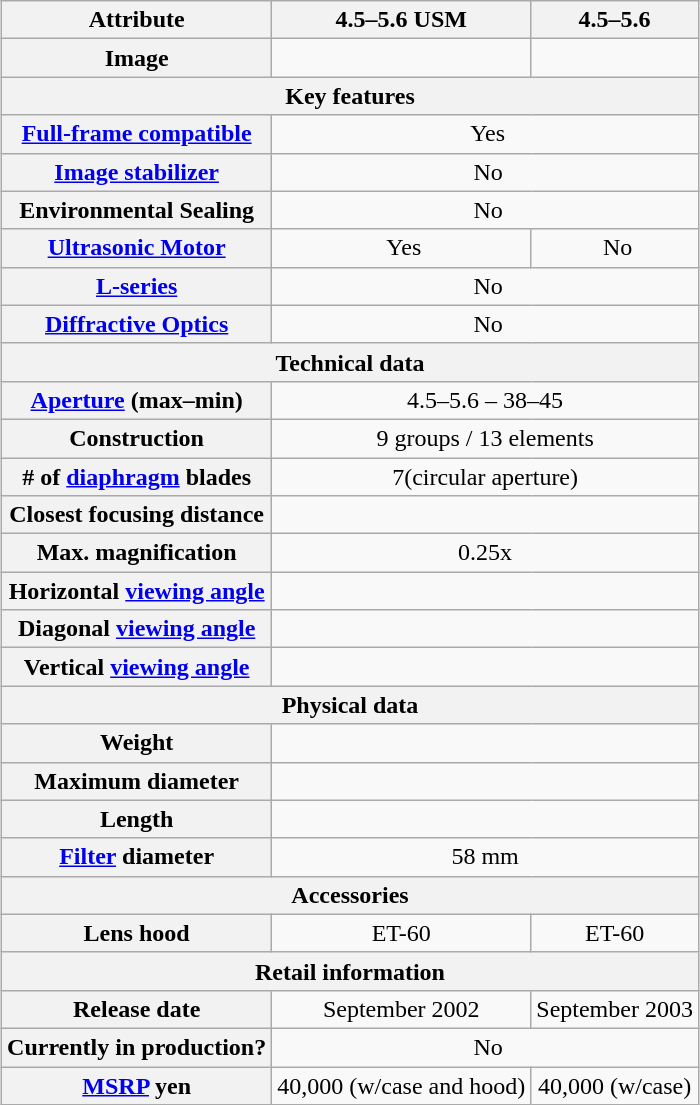<table class="wikitable" style="margin: 1em auto; text-align:center;">
<tr>
<th>Attribute</th>
<th>4.5–5.6 USM</th>
<th>4.5–5.6</th>
</tr>
<tr>
<th>Image</th>
<td></td>
<td></td>
</tr>
<tr>
<th colspan=3>Key features</th>
</tr>
<tr>
<th><a href='#'>Full-frame compatible</a></th>
<td colspan=2> Yes</td>
</tr>
<tr>
<th><a href='#'>Image stabilizer</a></th>
<td colspan=2> No</td>
</tr>
<tr>
<th>Environmental Sealing</th>
<td colspan=2> No</td>
</tr>
<tr>
<th><a href='#'>Ultrasonic Motor</a></th>
<td colspan=1> Yes</td>
<td colspan=1> No</td>
</tr>
<tr>
<th><a href='#'>L-series</a></th>
<td colspan=2> No</td>
</tr>
<tr>
<th><a href='#'>Diffractive Optics</a></th>
<td colspan=3> No</td>
</tr>
<tr>
<th colspan=3>Technical data</th>
</tr>
<tr>
<th><a href='#'>Aperture</a> (max–min)</th>
<td colspan=2>4.5–5.6 – 38–45</td>
</tr>
<tr>
<th>Construction</th>
<td colspan=2>9 groups / 13 elements</td>
</tr>
<tr>
<th># of <a href='#'>diaphragm</a> blades</th>
<td colspan=2>7(circular aperture)</td>
</tr>
<tr>
<th>Closest focusing distance</th>
<td colspan=2></td>
</tr>
<tr>
<th>Max. magnification</th>
<td colspan=2>0.25x</td>
</tr>
<tr>
<th>Horizontal <a href='#'>viewing angle</a></th>
<td colspan=2></td>
</tr>
<tr>
<th>Diagonal <a href='#'>viewing angle</a></th>
<td colspan=2></td>
</tr>
<tr>
<th>Vertical <a href='#'>viewing angle</a></th>
<td colspan=2></td>
</tr>
<tr>
<th colspan=3>Physical data</th>
</tr>
<tr>
<th>Weight</th>
<td colspan=2></td>
</tr>
<tr>
<th>Maximum diameter</th>
<td colspan=2></td>
</tr>
<tr>
<th>Length</th>
<td colspan=2></td>
</tr>
<tr>
<th><a href='#'>Filter</a> diameter</th>
<td colspan=2>58 mm</td>
</tr>
<tr>
<th colspan=3>Accessories</th>
</tr>
<tr>
<th>Lens hood</th>
<td>ET-60</td>
<td>ET-60</td>
</tr>
<tr>
<th colspan=4>Retail information</th>
</tr>
<tr>
<th>Release date</th>
<td>September 2002</td>
<td>September 2003</td>
</tr>
<tr>
<th>Currently in production?</th>
<td colspan=2> No</td>
</tr>
<tr>
<th><a href='#'>MSRP</a> yen</th>
<td>40,000 (w/case and hood)</td>
<td>40,000 (w/case)</td>
</tr>
</table>
